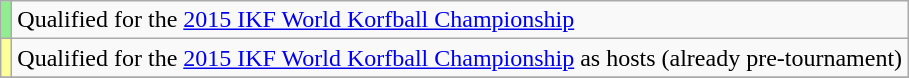<table class="wikitable">
<tr>
<td style="background-color:lightgreen"></td>
<td>Qualified for the <a href='#'>2015 IKF World Korfball Championship</a></td>
</tr>
<tr>
<td style="background-color:#FFFF99"></td>
<td>Qualified for the <a href='#'>2015 IKF World Korfball Championship</a> as hosts (already pre-tournament)</td>
</tr>
<tr>
</tr>
</table>
